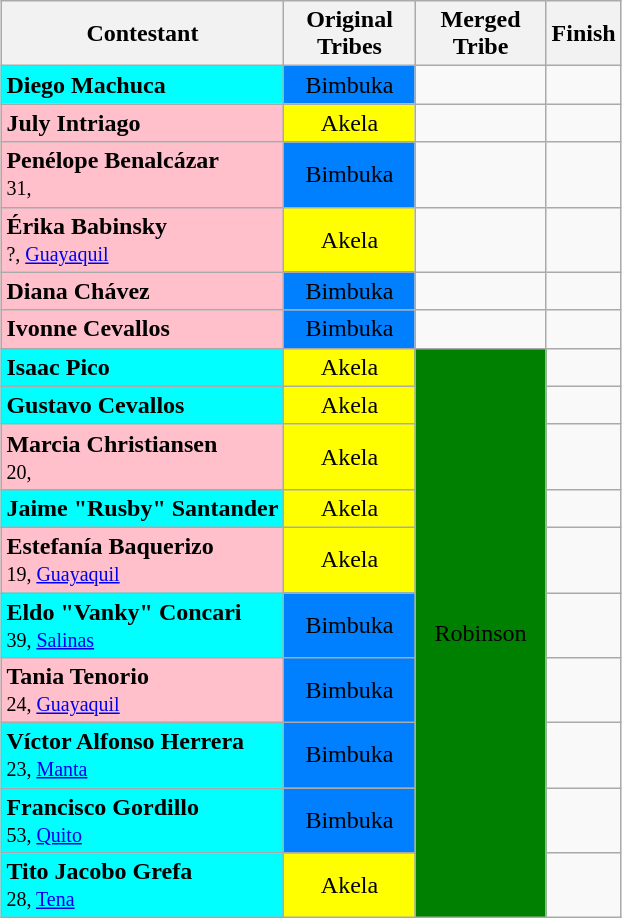<table class="wikitable" style="margin:auto; text-align:center">
<tr>
<th>Contestant</th>
<th width=80>Original<br>Tribes</th>
<th width=80>Merged<br>Tribe</th>
<th>Finish</th>
</tr>
<tr>
<td align="left" bgcolor="cyan"><strong>Diego Machuca</strong></td>
<td bgcolor="#007FFF" align=center><span>Bimbuka</span></td>
<td></td>
<td></td>
</tr>
<tr>
<td align="left" bgcolor="pink"><strong>July Intriago</strong></td>
<td bgcolor="yellow" align=center>Akela</td>
<td></td>
<td></td>
</tr>
<tr>
<td align="left" bgcolor="pink"><strong>Penélope Benalcázar</strong><br><small>31, </small></td>
<td bgcolor="#007FFF" align=center><span>Bimbuka</span></td>
<td></td>
<td></td>
</tr>
<tr>
<td align="left" bgcolor="pink"><strong>Érika Babinsky</strong><br><small>?, <a href='#'>Guayaquil</a></small></td>
<td bgcolor="yellow" align=center>Akela</td>
<td></td>
<td></td>
</tr>
<tr>
<td align="left" bgcolor="pink"><strong>Diana Chávez</strong></td>
<td bgcolor="#007FFF" align=center><span>Bimbuka</span></td>
<td></td>
<td></td>
</tr>
<tr>
<td align="left" bgcolor="pink"><strong>Ivonne Cevallos</strong></td>
<td bgcolor="#007FFF" align=center><span>Bimbuka</span></td>
<td></td>
<td></td>
</tr>
<tr>
<td align="left" bgcolor="cyan"><strong>Isaac Pico</strong></td>
<td bgcolor="yellow" align=center>Akela</td>
<td align=center bgcolor="green" rowspan=10>Robinson</td>
<td></td>
</tr>
<tr>
<td align="left" bgcolor="cyan"><strong>Gustavo Cevallos</strong></td>
<td bgcolor="yellow" align=center>Akela</td>
<td></td>
</tr>
<tr>
<td align="left" bgcolor="pink"><strong>Marcia Christiansen</strong><br><small>20,</small></td>
<td bgcolor="yellow" align=center>Akela</td>
<td></td>
</tr>
<tr>
<td align="left" bgcolor="cyan"><strong>Jaime "Rusby" Santander</strong></td>
<td bgcolor="yellow" align=center>Akela</td>
<td></td>
</tr>
<tr>
<td align="left" bgcolor="pink"><strong>Estefanía Baquerizo</strong><br><small>19, <a href='#'>Guayaquil</a></small></td>
<td bgcolor="yellow" align=center>Akela</td>
<td></td>
</tr>
<tr>
<td align="left" bgcolor="cyan"><strong>Eldo "Vanky" Concari</strong><br><small>39, <a href='#'>Salinas</a></small></td>
<td bgcolor="#007FFF" align=center><span>Bimbuka</span></td>
<td></td>
</tr>
<tr>
<td align="left" bgcolor="pink"><strong>Tania Tenorio</strong><br><small>24, <a href='#'>Guayaquil</a></small></td>
<td bgcolor="#007FFF" align=center><span>Bimbuka</span></td>
<td></td>
</tr>
<tr>
<td align="left" bgcolor="cyan"><strong>Víctor Alfonso Herrera</strong><br><small>23, <a href='#'>Manta</a></small></td>
<td bgcolor="#007FFF" align=center><span>Bimbuka</span></td>
<td></td>
</tr>
<tr>
<td align="left" bgcolor="cyan"><strong>Francisco Gordillo</strong><br><small>53, <a href='#'>Quito</a></small></td>
<td bgcolor="#007FFF" align=center><span>Bimbuka</span></td>
<td></td>
</tr>
<tr>
<td align="left" bgcolor="cyan"><strong>Tito Jacobo Grefa</strong><br><small>28, <a href='#'>Tena</a></small></td>
<td bgcolor="yellow" align=center>Akela</td>
<td></td>
</tr>
</table>
